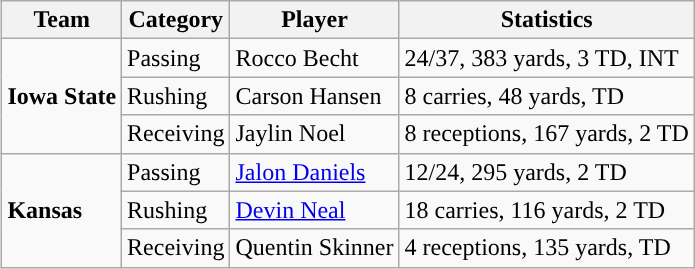<table class="wikitable" style="float: right;">
<tr>
<th>Team</th>
<th>Category</th>
<th>Player</th>
<th>Statistics</th>
</tr>
<tr>
<td rowspan=3><strong>Iowa State</strong></td>
<td>Passing</td>
<td>Rocco Becht</td>
<td>24/37, 383 yards, 3 TD, INT</td>
</tr>
<tr>
<td>Rushing</td>
<td>Carson Hansen</td>
<td>8 carries, 48 yards, TD</td>
</tr>
<tr>
<td>Receiving</td>
<td>Jaylin Noel</td>
<td>8 receptions, 167 yards, 2 TD</td>
</tr>
<tr>
<td rowspan=3><strong>Kansas</strong></td>
<td>Passing</td>
<td><a href='#'>Jalon Daniels</a></td>
<td>12/24, 295 yards, 2 TD</td>
</tr>
<tr>
<td>Rushing</td>
<td><a href='#'>Devin Neal</a></td>
<td>18 carries, 116 yards, 2 TD</td>
</tr>
<tr>
<td>Receiving</td>
<td>Quentin Skinner</td>
<td>4 receptions, 135 yards, TD</td>
</tr>
</table>
